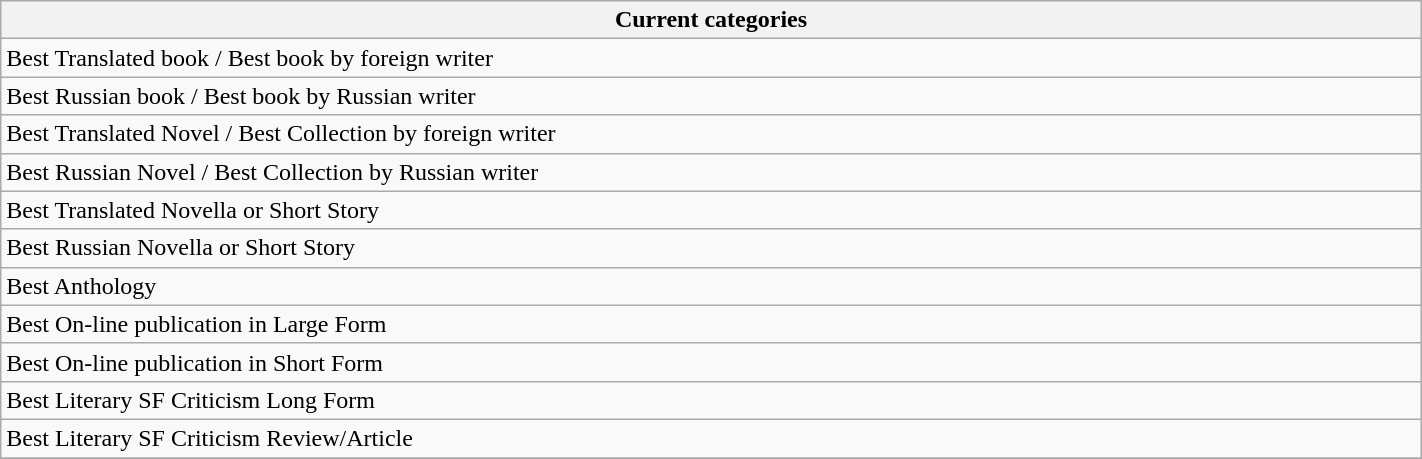<table class="wikitable" width="75%" cellpadding="5" style="margin: 1em auto 1em auto">
<tr>
<th width="10%">Current categories</th>
</tr>
<tr>
<td>Best Translated book / Best book by foreign writer</td>
</tr>
<tr>
<td>Best Russian book / Best book by Russian writer</td>
</tr>
<tr>
<td>Best Translated Novel / Best Collection by foreign writer</td>
</tr>
<tr>
<td>Best Russian Novel / Best Collection by Russian writer</td>
</tr>
<tr>
<td>Best Translated Novella or Short Story</td>
</tr>
<tr>
<td>Best Russian Novella or Short Story</td>
</tr>
<tr>
<td>Best Anthology</td>
</tr>
<tr>
<td>Best On-line publication in Large Form</td>
</tr>
<tr>
<td>Best On-line publication in Short Form</td>
</tr>
<tr>
<td>Best Literary SF Criticism Long Form</td>
</tr>
<tr>
<td>Best Literary SF Criticism Review/Article</td>
</tr>
<tr>
</tr>
</table>
